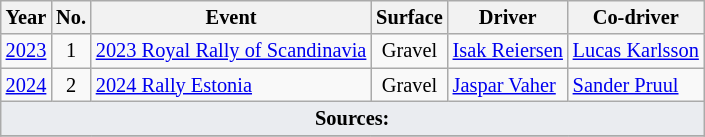<table class="wikitable" style="font-size: 85%; ">
<tr>
<th>Year</th>
<th>No.</th>
<th>Event</th>
<th>Surface</th>
<th>Driver</th>
<th>Co-driver</th>
</tr>
<tr>
<td align="center" rowspan="1"><a href='#'>2023</a></td>
<td align="center">1</td>
<td> <a href='#'>2023 Royal Rally of Scandinavia</a></td>
<td align="center">Gravel</td>
<td> <a href='#'>Isak Reiersen</a></td>
<td> <a href='#'>Lucas Karlsson</a></td>
</tr>
<tr>
<td align="center" rowspan="1"><a href='#'>2024</a></td>
<td align="center">2</td>
<td> <a href='#'>2024 Rally Estonia</a></td>
<td align="center">Gravel</td>
<td> <a href='#'>Jaspar Vaher</a></td>
<td> <a href='#'>Sander Pruul</a></td>
</tr>
<tr>
<td colspan="6" style="background-color:#EAECF0;text-align:center"><strong>Sources:</strong></td>
</tr>
<tr>
</tr>
</table>
